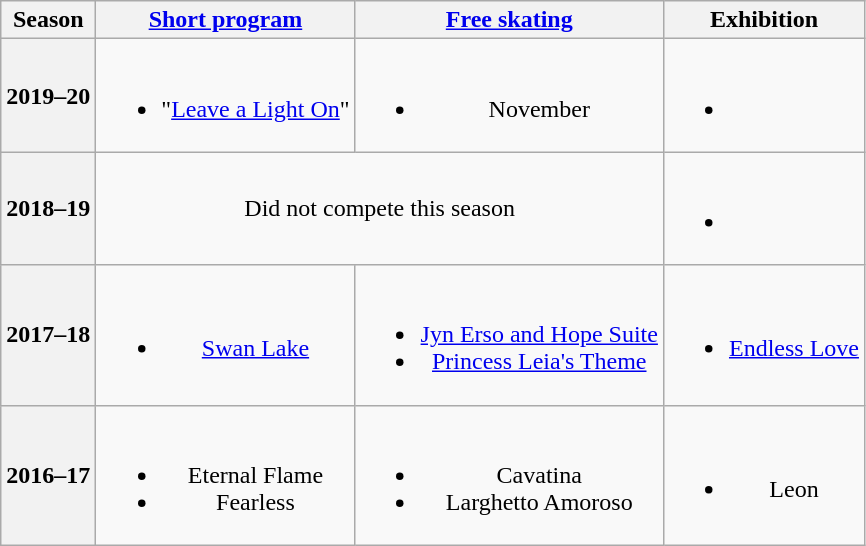<table class="wikitable" style="text-align:center">
<tr>
<th>Season</th>
<th><a href='#'>Short program</a></th>
<th><a href='#'>Free skating</a></th>
<th>Exhibition</th>
</tr>
<tr>
<th>2019–20</th>
<td><br><ul><li>"<a href='#'>Leave a Light On</a>" <br> </li></ul></td>
<td><br><ul><li>November <br> </li></ul></td>
<td><br><ul><li></li></ul></td>
</tr>
<tr>
<th>2018–19</th>
<td colspan=2>Did not compete this season</td>
<td><br><ul><li></li></ul></td>
</tr>
<tr>
<th>2017–18 <br></th>
<td><br><ul><li><a href='#'>Swan Lake</a> <br> </li></ul></td>
<td><br><ul><li><a href='#'>Jyn Erso and Hope Suite</a> <br> </li><li><a href='#'>Princess Leia's Theme</a> <br> </li></ul></td>
<td><br><ul><li><a href='#'>Endless Love</a> <br> </li></ul></td>
</tr>
<tr>
<th>2016–17 <br></th>
<td><br><ul><li>Eternal Flame</li><li>Fearless <br> </li></ul></td>
<td><br><ul><li>Cavatina</li><li>Larghetto Amoroso <br> </li></ul></td>
<td><br><ul><li>Leon <br> </li></ul></td>
</tr>
</table>
